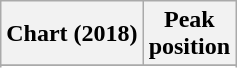<table class="wikitable plainrowheaders" style="text-align:center;">
<tr>
<th>Chart (2018)</th>
<th>Peak <br> position</th>
</tr>
<tr>
</tr>
<tr>
</tr>
</table>
